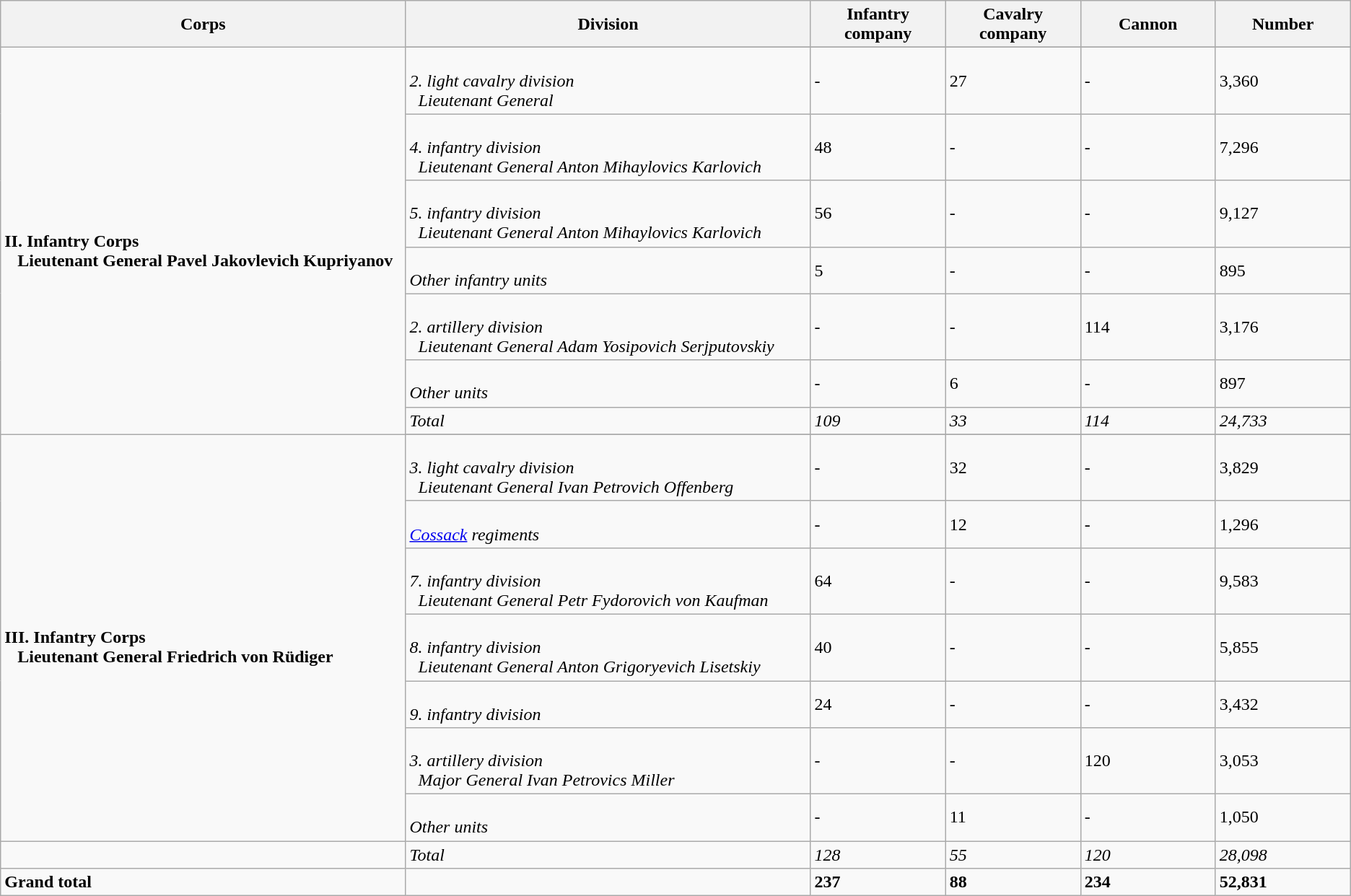<table class="wikitable">
<tr>
<th width=30%>Corps</th>
<th width=30%>Division</th>
<th width=10%>Infantry company</th>
<th width=10%>Cavalry company</th>
<th width=10%>Cannon</th>
<th width=10%>Number</th>
</tr>
<tr>
<td rowspan=8><br><strong>II. Infantry Corps</strong>
<br>  
<strong>Lieutenant General Pavel Jakovlevich Kupriyanov</strong></td>
</tr>
<tr>
<td><br><em>2. light cavalry division</em>
<br> 
<em>Lieutenant General </em></td>
<td>-</td>
<td>27</td>
<td>-</td>
<td>3,360</td>
</tr>
<tr>
<td><br><em>4. infantry division</em>
<br> 
<em>Lieutenant General Anton Mihaylovics Karlovich</em></td>
<td>48</td>
<td>-</td>
<td>-</td>
<td>7,296</td>
</tr>
<tr>
<td><br><em>5. infantry division</em>
<br> 
<em>Lieutenant General Anton Mihaylovics Karlovich</em></td>
<td>56</td>
<td>-</td>
<td>-</td>
<td>9,127</td>
</tr>
<tr>
<td><br><em>Other infantry units</em></td>
<td>5</td>
<td>-</td>
<td>-</td>
<td>895</td>
</tr>
<tr>
<td><br><em>2. artillery division</em>
<br> 
<em>Lieutenant General Adam Yosipovich Serjputovskiy</em></td>
<td>-</td>
<td>-</td>
<td>114</td>
<td>3,176</td>
</tr>
<tr>
<td><br><em>Other units</em></td>
<td>-</td>
<td>6</td>
<td>-</td>
<td>897</td>
</tr>
<tr>
<td><em>Total</em></td>
<td><em>109</em></td>
<td><em>33</em></td>
<td><em>114</em></td>
<td><em>24,733</em></td>
</tr>
<tr>
<td rowspan=8><br><strong>III. Infantry Corps</strong>
<br>  
<strong>Lieutenant General Friedrich von Rüdiger</strong></td>
</tr>
<tr>
<td><br><em>3. light cavalry division</em>
<br> 
<em>Lieutenant General Ivan Petrovich Offenberg</em></td>
<td>-</td>
<td>32</td>
<td>-</td>
<td>3,829</td>
</tr>
<tr>
<td><br><em><a href='#'>Cossack</a> regiments</em></td>
<td>-</td>
<td>12</td>
<td>-</td>
<td>1,296</td>
</tr>
<tr>
<td><br><em>7. infantry division</em>
<br> 
<em>Lieutenant General Petr Fydorovich von Kaufman</em></td>
<td>64</td>
<td>-</td>
<td>-</td>
<td>9,583</td>
</tr>
<tr>
<td><br><em>8. infantry division</em>
<br> 
<em>Lieutenant General Anton Grigoryevich Lisetskiy</em></td>
<td>40</td>
<td>-</td>
<td>-</td>
<td>5,855</td>
</tr>
<tr>
<td><br><em>9. infantry division</em></td>
<td>24</td>
<td>-</td>
<td>-</td>
<td>3,432</td>
</tr>
<tr>
<td><br><em>3. artillery division</em>
<br> 
<em>Major General Ivan Petrovics Miller</em></td>
<td>-</td>
<td>-</td>
<td>120</td>
<td>3,053</td>
</tr>
<tr>
<td><br><em>Other units</em></td>
<td>-</td>
<td>11</td>
<td>-</td>
<td>1,050</td>
</tr>
<tr>
<td></td>
<td><em>Total</em></td>
<td><em>128</em></td>
<td><em>55</em></td>
<td><em>120</em></td>
<td><em>28,098</em></td>
</tr>
<tr>
<td><strong>Grand total</strong></td>
<td></td>
<td><strong>237</strong></td>
<td><strong>88</strong></td>
<td><strong>234</strong></td>
<td><strong>52,831</strong></td>
</tr>
</table>
